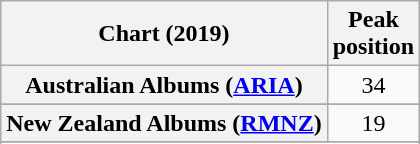<table class="wikitable sortable plainrowheaders" style="text-align:center">
<tr>
<th scope="col">Chart (2019)</th>
<th scope="col">Peak<br> position</th>
</tr>
<tr>
<th scope="row">Australian Albums (<a href='#'>ARIA</a>)</th>
<td>34</td>
</tr>
<tr>
</tr>
<tr>
<th scope="row">New Zealand Albums (<a href='#'>RMNZ</a>)</th>
<td>19</td>
</tr>
<tr>
</tr>
<tr>
</tr>
<tr>
</tr>
</table>
